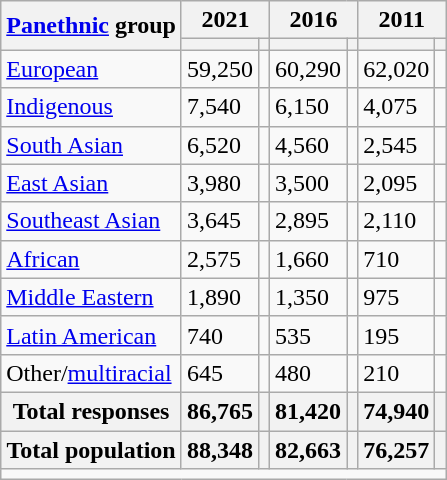<table class="wikitable collapsible sortable">
<tr>
<th rowspan="2"><a href='#'>Panethnic</a> group</th>
<th colspan="2">2021</th>
<th colspan="2">2016</th>
<th colspan="2">2011</th>
</tr>
<tr>
<th><a href='#'></a></th>
<th></th>
<th></th>
<th></th>
<th></th>
<th></th>
</tr>
<tr>
<td><a href='#'>European</a></td>
<td>59,250</td>
<td></td>
<td>60,290</td>
<td></td>
<td>62,020</td>
<td></td>
</tr>
<tr>
<td><a href='#'>Indigenous</a></td>
<td>7,540</td>
<td></td>
<td>6,150</td>
<td></td>
<td>4,075</td>
<td></td>
</tr>
<tr>
<td><a href='#'>South Asian</a></td>
<td>6,520</td>
<td></td>
<td>4,560</td>
<td></td>
<td>2,545</td>
<td></td>
</tr>
<tr>
<td><a href='#'>East Asian</a></td>
<td>3,980</td>
<td></td>
<td>3,500</td>
<td></td>
<td>2,095</td>
<td></td>
</tr>
<tr>
<td><a href='#'>Southeast Asian</a></td>
<td>3,645</td>
<td></td>
<td>2,895</td>
<td></td>
<td>2,110</td>
<td></td>
</tr>
<tr>
<td><a href='#'>African</a></td>
<td>2,575</td>
<td></td>
<td>1,660</td>
<td></td>
<td>710</td>
<td></td>
</tr>
<tr>
<td><a href='#'>Middle Eastern</a></td>
<td>1,890</td>
<td></td>
<td>1,350</td>
<td></td>
<td>975</td>
<td></td>
</tr>
<tr>
<td><a href='#'>Latin American</a></td>
<td>740</td>
<td></td>
<td>535</td>
<td></td>
<td>195</td>
<td></td>
</tr>
<tr>
<td>Other/<a href='#'>multiracial</a></td>
<td>645</td>
<td></td>
<td>480</td>
<td></td>
<td>210</td>
<td></td>
</tr>
<tr>
<th>Total responses</th>
<th>86,765</th>
<th></th>
<th>81,420</th>
<th></th>
<th>74,940</th>
<th></th>
</tr>
<tr class="sortbottom">
<th>Total population</th>
<th>88,348</th>
<th></th>
<th>82,663</th>
<th></th>
<th>76,257</th>
<th></th>
</tr>
<tr class="sortbottom">
<td colspan="15"></td>
</tr>
</table>
